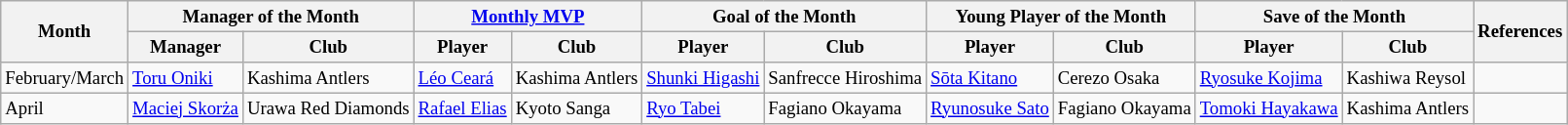<table class="wikitable" style="font-size: 12.5px">
<tr>
<th rowspan="2">Month</th>
<th colspan="2">Manager of the Month</th>
<th colspan="2"><a href='#'>Monthly MVP</a></th>
<th colspan="2">Goal of the Month</th>
<th colspan="2">Young Player of the Month</th>
<th colspan="2">Save of the Month</th>
<th rowspan="2">References</th>
</tr>
<tr>
<th>Manager</th>
<th>Club</th>
<th>Player</th>
<th>Club</th>
<th>Player</th>
<th>Club</th>
<th>Player</th>
<th>Club</th>
<th>Player</th>
<th>Club</th>
</tr>
<tr>
<td>February/March</td>
<td> <a href='#'>Toru Oniki</a></td>
<td>Kashima Antlers</td>
<td> <a href='#'>Léo Ceará</a></td>
<td>Kashima Antlers</td>
<td> <a href='#'>Shunki Higashi</a></td>
<td>Sanfrecce Hiroshima</td>
<td> <a href='#'>Sōta Kitano</a></td>
<td>Cerezo Osaka</td>
<td> <a href='#'>Ryosuke Kojima</a></td>
<td>Kashiwa Reysol</td>
<td align=center></td>
</tr>
<tr>
<td>April</td>
<td> <a href='#'>Maciej Skorża</a></td>
<td>Urawa Red Diamonds</td>
<td> <a href='#'>Rafael Elias</a></td>
<td>Kyoto Sanga</td>
<td> <a href='#'>Ryo Tabei</a></td>
<td>Fagiano Okayama</td>
<td> <a href='#'>Ryunosuke Sato</a></td>
<td>Fagiano Okayama</td>
<td> <a href='#'>Tomoki Hayakawa</a></td>
<td>Kashima Antlers</td>
<td align=center></td>
</tr>
</table>
